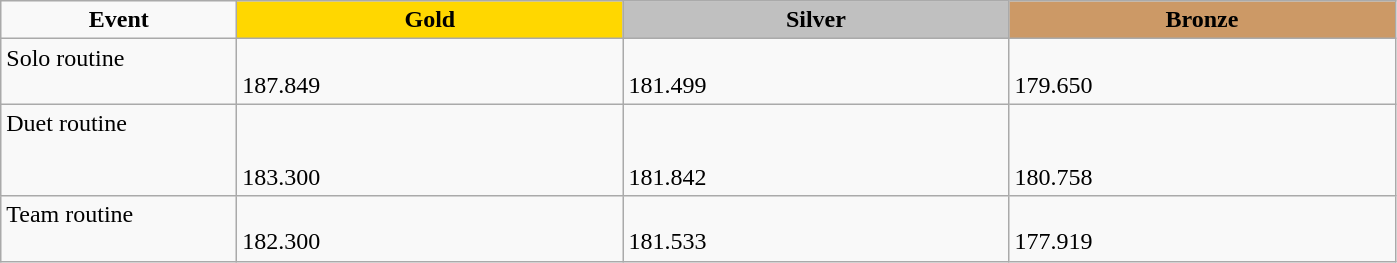<table class="wikitable" style="text-align:left">
<tr align="center">
<td width=150><strong>Event</strong></td>
<td width=250 bgcolor=gold><strong>Gold</strong></td>
<td width=250 bgcolor=silver><strong>Silver</strong></td>
<td width=250 bgcolor=CC9966><strong>Bronze</strong></td>
</tr>
<tr valign="top">
<td>Solo routine<br><div></div></td>
<td> <br> 187.849</td>
<td> <br> 181.499</td>
<td> <br> 179.650</td>
</tr>
<tr valign="top">
<td>Duet routine<br><div></div></td>
<td> <br>  <br> 183.300</td>
<td>  <br>  <br> 181.842</td>
<td> <br>  <br> 180.758</td>
</tr>
<tr valign="top">
<td>Team routine<br><div></div></td>
<td> <br> 182.300</td>
<td> <br> 181.533</td>
<td> <br> 177.919</td>
</tr>
</table>
